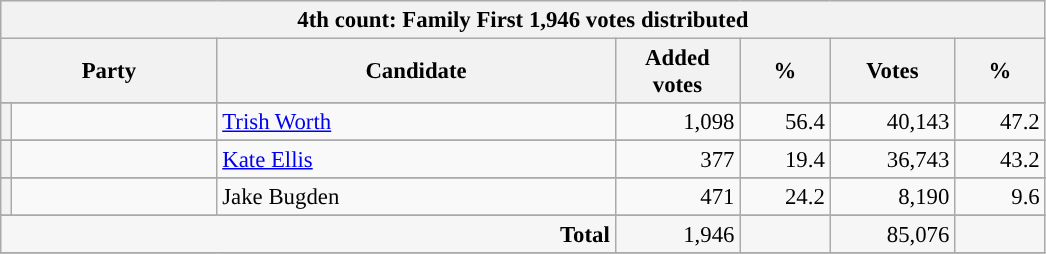<table class="wikitable" style="font-size: 95%;">
<tr style="background-color:#E9E9E9">
<th colspan=7>4th count: Family First 1,946 votes distributed</th>
</tr>
<tr style="background-color:#E9E9E9">
<th colspan=2 style="width: 130px">Party</th>
<th style="width: 17em">Candidate</th>
<th style="width: 5em">Added votes</th>
<th style="width: 3.5em">%</th>
<th style="width: 5em">Votes</th>
<th style="width: 3.5em">%</th>
</tr>
<tr>
</tr>
<tr class="vcard">
<th></th>
<td class="org" style="width: 130px"></td>
<td class="fn"><a href='#'>Trish Worth</a></td>
<td style="text-align: right; margin-right: 0.5em">1,098</td>
<td style="text-align: right; margin-right: 0.5em">56.4</td>
<td style="text-align: right; margin-right: 0.5em">40,143</td>
<td style="text-align: right; margin-right: 0.5em">47.2</td>
</tr>
<tr>
</tr>
<tr class="vcard">
<th></th>
<td class="org" style="width: 130px"></td>
<td class="fn"><a href='#'>Kate Ellis</a></td>
<td style="text-align: right; margin-right: 0.5em">377</td>
<td style="text-align: right; margin-right: 0.5em">19.4</td>
<td style="text-align: right; margin-right: 0.5em">36,743</td>
<td style="text-align: right; margin-right: 0.5em">43.2</td>
</tr>
<tr>
</tr>
<tr class="vcard">
<th></th>
<td class="org" style="width: 130px"></td>
<td class="fn">Jake Bugden</td>
<td style="text-align: right; margin-right: 0.5em">471</td>
<td style="text-align: right; margin-right: 0.5em">24.2</td>
<td style="text-align: right; margin-right: 0.5em">8,190</td>
<td style="text-align: right; margin-right: 0.5em">9.6</td>
</tr>
<tr>
</tr>
<tr style="background-color:#F6F6F6">
<td colspan="3" style="text-align: right; margin-right: 0.5em"><strong>Total</strong></td>
<td style="text-align: right; margin-right: 0.5em">1,946</td>
<td style="text-align: right; margin-right: 0.5em"></td>
<td style="text-align: right; margin-right: 0.5em">85,076</td>
<td style="text-align: right; margin-right: 0.5em"></td>
</tr>
<tr>
</tr>
</table>
